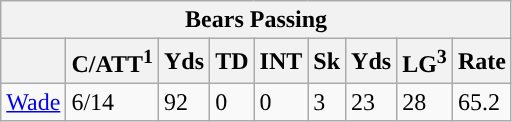<table class="wikitable">
<tr>
<th colspan="9">Bears Passing</th>
</tr>
<tr>
<th></th>
<th>C/ATT<sup>1</sup></th>
<th>Yds</th>
<th>TD</th>
<th>INT</th>
<th>Sk</th>
<th>Yds</th>
<th>LG<sup>3</sup></th>
<th>Rate</th>
</tr>
<tr>
<td><a href='#'>Wade</a></td>
<td>6/14</td>
<td>92</td>
<td>0</td>
<td>0</td>
<td>3</td>
<td>23</td>
<td>28</td>
<td>65.2</td>
</tr>
</table>
